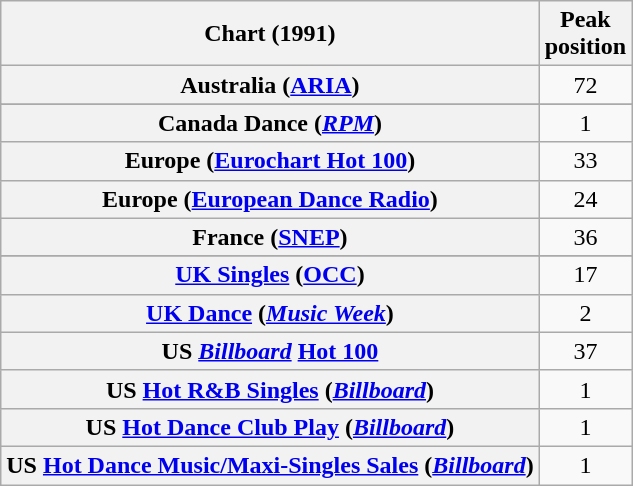<table class="wikitable sortable plainrowheaders">
<tr>
<th>Chart (1991)</th>
<th>Peak<br>position</th>
</tr>
<tr>
<th scope="row">Australia (<a href='#'>ARIA</a>)</th>
<td align="center">72</td>
</tr>
<tr>
</tr>
<tr>
<th scope="row">Canada Dance (<a href='#'><em>RPM</em></a>)</th>
<td align="center">1</td>
</tr>
<tr>
<th scope="row">Europe (<a href='#'>Eurochart Hot 100</a>)</th>
<td align="center">33</td>
</tr>
<tr>
<th scope="row">Europe (<a href='#'>European Dance Radio</a>)</th>
<td align="center">24</td>
</tr>
<tr>
<th scope="row">France (<a href='#'>SNEP</a>)</th>
<td align="center">36</td>
</tr>
<tr>
</tr>
<tr>
</tr>
<tr>
</tr>
<tr>
<th scope="row"><a href='#'>UK Singles</a> (<a href='#'>OCC</a>)</th>
<td align="center">17</td>
</tr>
<tr>
<th scope="row"><a href='#'>UK Dance</a> (<em><a href='#'>Music Week</a></em>)</th>
<td align="center">2</td>
</tr>
<tr>
<th scope="row">US <em><a href='#'>Billboard</a></em> <a href='#'>Hot 100</a></th>
<td align="center">37</td>
</tr>
<tr>
<th scope="row">US <a href='#'>Hot R&B Singles</a> (<em><a href='#'>Billboard</a></em>)</th>
<td align="center">1</td>
</tr>
<tr>
<th scope="row">US <a href='#'>Hot Dance Club Play</a> (<em><a href='#'>Billboard</a></em>)</th>
<td align="center">1</td>
</tr>
<tr>
<th scope="row">US <a href='#'>Hot Dance Music/Maxi-Singles Sales</a> (<em><a href='#'>Billboard</a></em>)</th>
<td align="center">1</td>
</tr>
</table>
